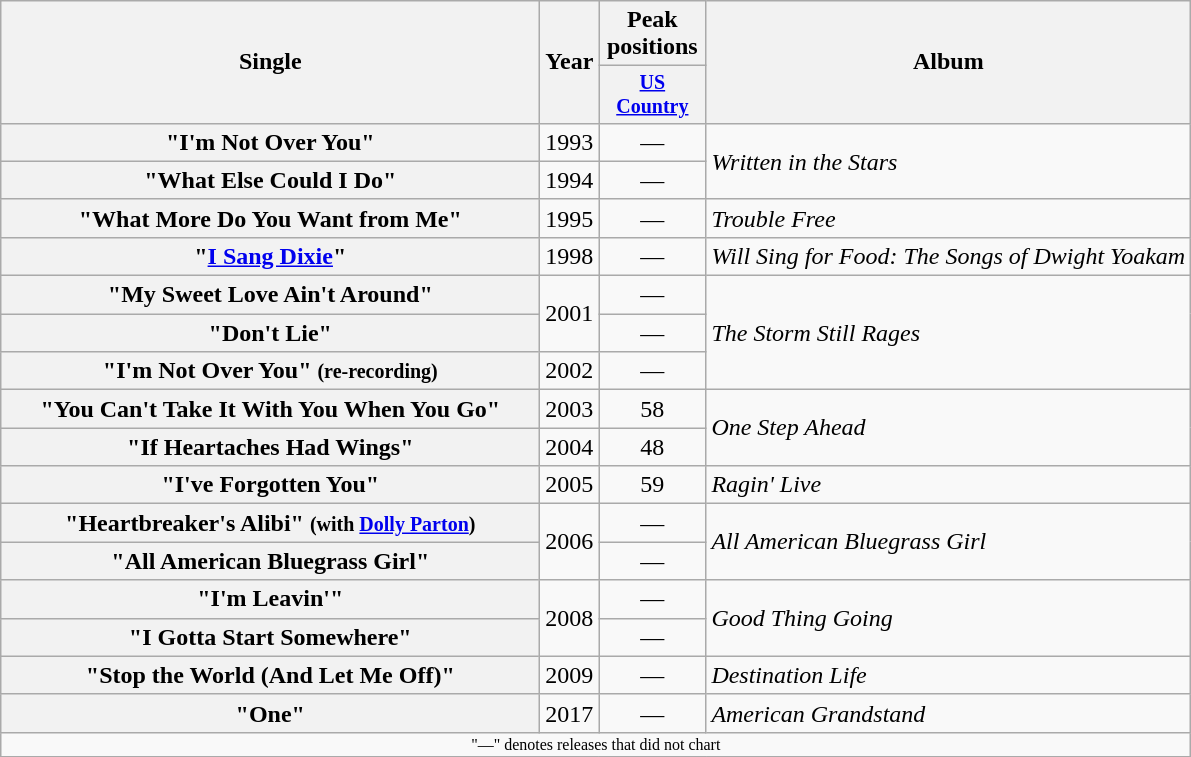<table class="wikitable plainrowheaders" style="text-align:center;">
<tr>
<th rowspan="2" style="width:22em;">Single</th>
<th rowspan="2">Year</th>
<th>Peak positions</th>
<th rowspan="2">Album</th>
</tr>
<tr style="font-size:smaller;">
<th width="65"><a href='#'>US Country</a><br></th>
</tr>
<tr>
<th scope="row">"I'm Not Over You"</th>
<td>1993</td>
<td>—</td>
<td align="left" rowspan="2"><em>Written in the Stars</em></td>
</tr>
<tr>
<th scope="row">"What Else Could I Do"</th>
<td>1994</td>
<td>—</td>
</tr>
<tr>
<th scope="row">"What More Do You Want from Me"</th>
<td>1995</td>
<td>—</td>
<td align="left"><em>Trouble Free</em></td>
</tr>
<tr>
<th scope="row">"<a href='#'>I Sang Dixie</a>"</th>
<td>1998</td>
<td>—</td>
<td align="left"><em>Will Sing for Food: The Songs of Dwight Yoakam</em></td>
</tr>
<tr>
<th scope="row">"My Sweet Love Ain't Around"</th>
<td rowspan="2">2001</td>
<td>—</td>
<td align="left" rowspan="3"><em>The Storm Still Rages</em></td>
</tr>
<tr>
<th scope="row">"Don't Lie"</th>
<td>—</td>
</tr>
<tr>
<th scope="row">"I'm Not Over You" <small>(re-recording)</small></th>
<td>2002</td>
<td>—</td>
</tr>
<tr>
<th scope="row">"You Can't Take It With You When You Go"</th>
<td>2003</td>
<td>58</td>
<td align="left" rowspan="2"><em>One Step Ahead</em></td>
</tr>
<tr>
<th scope="row">"If Heartaches Had Wings"</th>
<td>2004</td>
<td>48</td>
</tr>
<tr>
<th scope="row">"I've Forgotten You"</th>
<td>2005</td>
<td>59</td>
<td align="left"><em>Ragin' Live</em></td>
</tr>
<tr>
<th scope="row">"Heartbreaker's Alibi" <small>(with <a href='#'>Dolly Parton</a>)</small></th>
<td rowspan="2">2006</td>
<td>—</td>
<td align="left" rowspan="2"><em>All American Bluegrass Girl</em></td>
</tr>
<tr>
<th scope="row">"All American Bluegrass Girl"</th>
<td>—</td>
</tr>
<tr>
<th scope="row">"I'm Leavin'"</th>
<td rowspan="2">2008</td>
<td>—</td>
<td align="left" rowspan="2"><em>Good Thing Going</em></td>
</tr>
<tr>
<th scope="row">"I Gotta Start Somewhere"</th>
<td>—</td>
</tr>
<tr>
<th scope="row">"Stop the World (And Let Me Off)"</th>
<td>2009</td>
<td>—</td>
<td align="left"><em>Destination Life</em></td>
</tr>
<tr>
<th scope="row">"One" </th>
<td>2017</td>
<td>—</td>
<td align="left"><em>American Grandstand</em></td>
</tr>
<tr>
<td colspan="4" style="font-size:8pt">"—" denotes releases that did not chart</td>
</tr>
<tr>
</tr>
</table>
